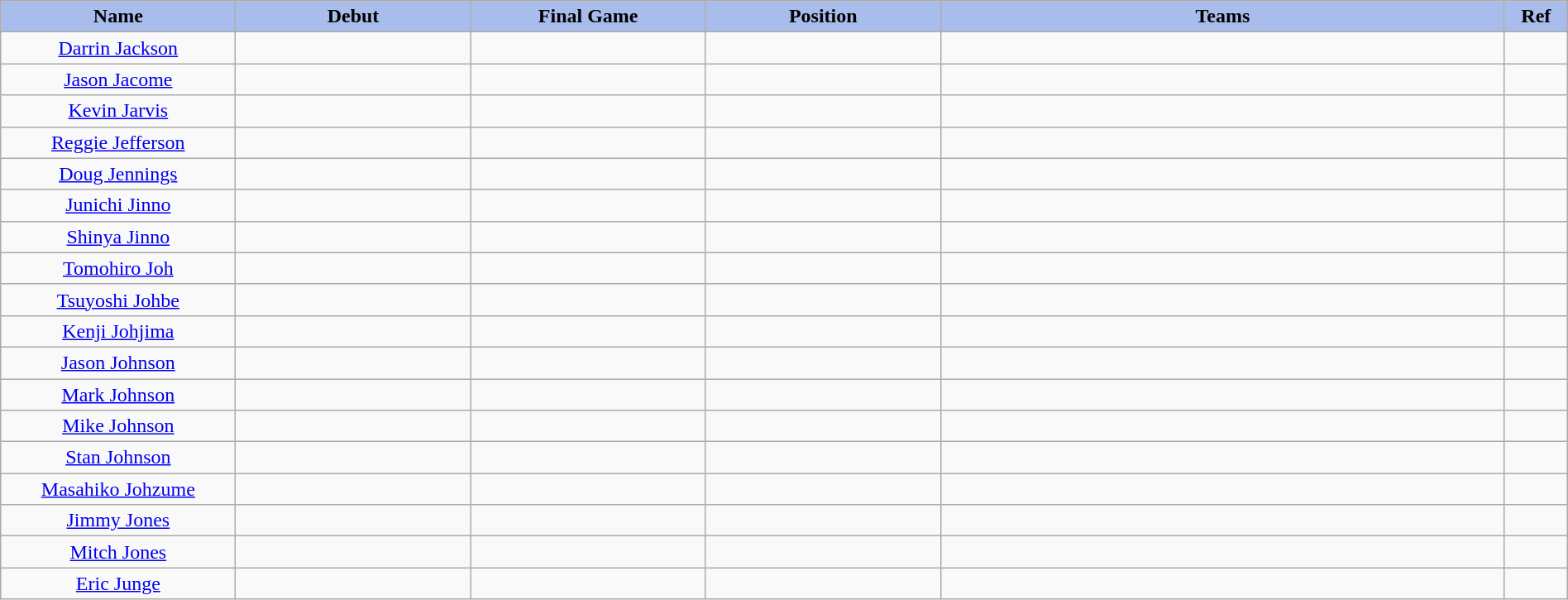<table class="wikitable" style="width: 100%">
<tr>
<th style="background:#A8BDEC;" width=15%>Name</th>
<th width=15% style="background:#A8BDEC;">Debut</th>
<th width=15% style="background:#A8BDEC;">Final Game</th>
<th width=15% style="background:#A8BDEC;">Position</th>
<th width=36% style="background:#A8BDEC;">Teams</th>
<th width=4% style="background:#A8BDEC;">Ref</th>
</tr>
<tr align=center>
<td><a href='#'>Darrin Jackson</a></td>
<td></td>
<td></td>
<td></td>
<td></td>
<td></td>
</tr>
<tr align=center>
<td><a href='#'>Jason Jacome</a></td>
<td></td>
<td></td>
<td></td>
<td></td>
<td></td>
</tr>
<tr align=center>
<td><a href='#'>Kevin Jarvis</a></td>
<td></td>
<td></td>
<td></td>
<td></td>
<td></td>
</tr>
<tr align=center>
<td><a href='#'>Reggie Jefferson</a></td>
<td></td>
<td></td>
<td></td>
<td></td>
<td></td>
</tr>
<tr align=center>
<td><a href='#'>Doug Jennings</a></td>
<td></td>
<td></td>
<td></td>
<td></td>
<td></td>
</tr>
<tr align=center>
<td><a href='#'>Junichi Jinno</a></td>
<td></td>
<td></td>
<td></td>
<td></td>
<td></td>
</tr>
<tr align=center>
<td><a href='#'>Shinya Jinno</a></td>
<td></td>
<td></td>
<td></td>
<td></td>
<td></td>
</tr>
<tr align=center>
<td><a href='#'>Tomohiro Joh</a></td>
<td></td>
<td></td>
<td></td>
<td></td>
<td></td>
</tr>
<tr align=center>
<td><a href='#'>Tsuyoshi Johbe</a></td>
<td></td>
<td></td>
<td></td>
<td></td>
<td></td>
</tr>
<tr align=center>
<td><a href='#'>Kenji Johjima</a></td>
<td></td>
<td></td>
<td></td>
<td></td>
<td></td>
</tr>
<tr align=center>
<td><a href='#'>Jason Johnson</a></td>
<td></td>
<td></td>
<td></td>
<td></td>
<td></td>
</tr>
<tr align=center>
<td><a href='#'>Mark Johnson</a></td>
<td></td>
<td></td>
<td></td>
<td></td>
<td></td>
</tr>
<tr align=center>
<td><a href='#'>Mike Johnson</a></td>
<td></td>
<td></td>
<td></td>
<td></td>
<td></td>
</tr>
<tr align=center>
<td><a href='#'>Stan Johnson</a></td>
<td></td>
<td></td>
<td></td>
<td></td>
<td></td>
</tr>
<tr align=center>
<td><a href='#'>Masahiko Johzume</a></td>
<td></td>
<td></td>
<td></td>
<td></td>
<td></td>
</tr>
<tr align=center>
<td><a href='#'>Jimmy Jones</a></td>
<td></td>
<td></td>
<td></td>
<td></td>
<td></td>
</tr>
<tr align=center>
<td><a href='#'>Mitch Jones</a></td>
<td></td>
<td></td>
<td></td>
<td></td>
<td></td>
</tr>
<tr align=center>
<td><a href='#'>Eric Junge</a></td>
<td></td>
<td></td>
<td></td>
<td></td>
<td></td>
</tr>
</table>
